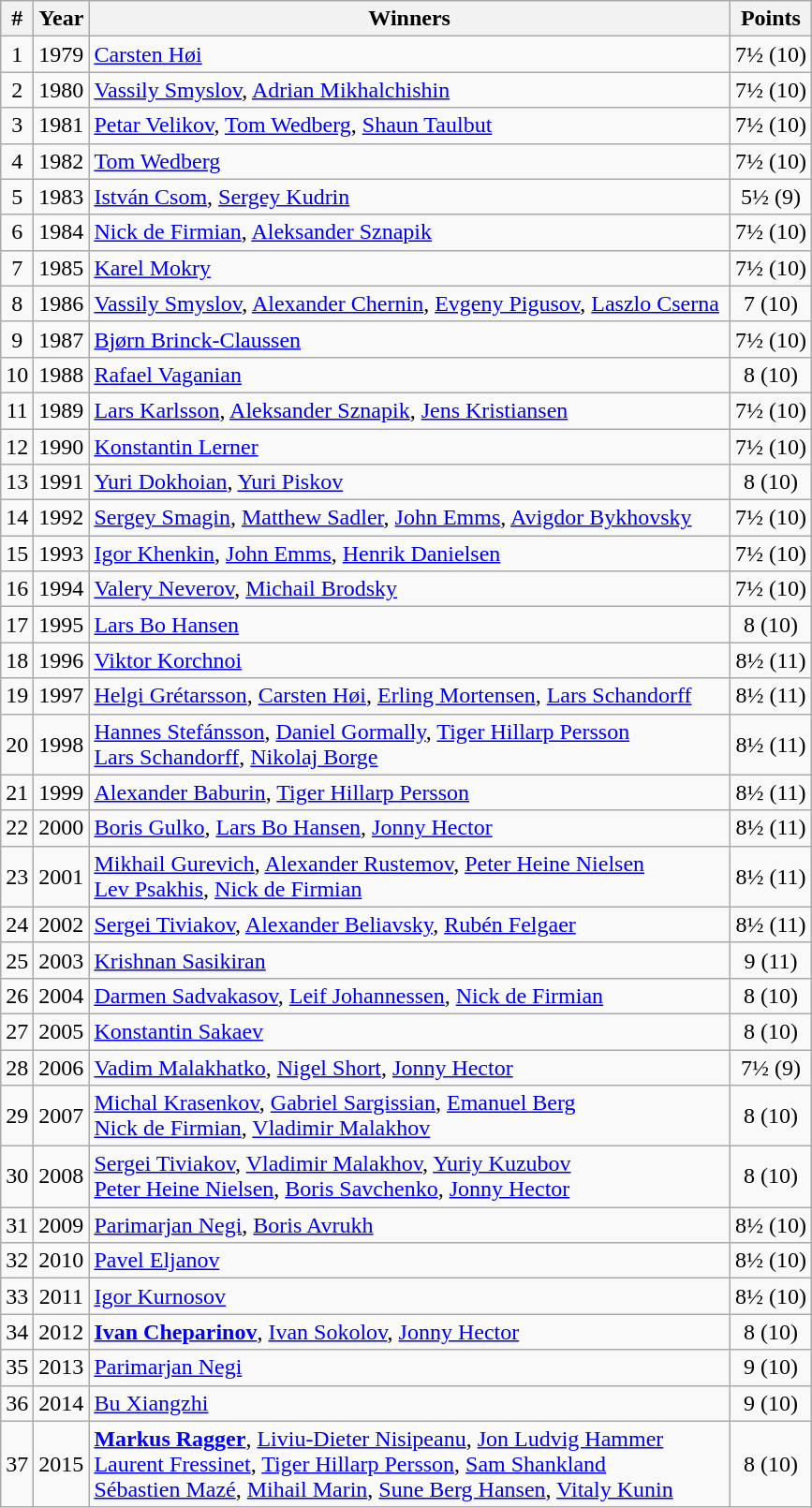<table class="wikitable" style="text-align:center;">
<tr>
<th>#</th>
<th>Year</th>
<th>Winners</th>
<th>Points</th>
</tr>
<tr>
<td>1</td>
<td>1979</td>
<td align="left"><a href='#'>Carsten Høi</a></td>
<td>7½ (10)</td>
</tr>
<tr>
<td>2</td>
<td>1980</td>
<td align="left"><a href='#'>Vassily Smyslov</a>, <a href='#'>Adrian Mikhalchishin</a></td>
<td>7½ (10)</td>
</tr>
<tr>
<td>3</td>
<td>1981</td>
<td align="left"><a href='#'>Petar Velikov</a>, <a href='#'>Tom Wedberg</a>, <a href='#'>Shaun Taulbut</a></td>
<td>7½ (10)</td>
</tr>
<tr>
<td>4</td>
<td>1982</td>
<td align="left"><a href='#'>Tom Wedberg</a></td>
<td>7½ (10)</td>
</tr>
<tr>
<td>5</td>
<td>1983</td>
<td align="left"><a href='#'>István Csom</a>, <a href='#'>Sergey Kudrin</a></td>
<td>5½ (9)</td>
</tr>
<tr>
<td>6</td>
<td>1984</td>
<td align="left"><a href='#'>Nick de Firmian</a>, <a href='#'>Aleksander Sznapik</a></td>
<td>7½ (10)</td>
</tr>
<tr>
<td>7</td>
<td>1985</td>
<td align="left"><a href='#'>Karel Mokry</a></td>
<td>7½ (10)</td>
</tr>
<tr>
<td>8</td>
<td>1986</td>
<td align="left"><a href='#'>Vassily Smyslov</a>, <a href='#'>Alexander Chernin</a>, <a href='#'>Evgeny Pigusov</a>, <a href='#'>Laszlo Cserna</a> </td>
<td>7 (10)</td>
</tr>
<tr>
<td>9</td>
<td>1987</td>
<td align="left"><a href='#'>Bjørn Brinck-Claussen</a></td>
<td>7½ (10)</td>
</tr>
<tr>
<td>10</td>
<td>1988</td>
<td align="left"><a href='#'>Rafael Vaganian</a></td>
<td>8 (10)</td>
</tr>
<tr>
<td>11</td>
<td>1989</td>
<td align="left"><a href='#'>Lars Karlsson</a>, <a href='#'>Aleksander Sznapik</a>, <a href='#'>Jens Kristiansen</a></td>
<td>7½ (10)</td>
</tr>
<tr>
<td>12</td>
<td>1990</td>
<td align="left"><a href='#'>Konstantin Lerner</a></td>
<td>7½ (10)</td>
</tr>
<tr>
<td>13</td>
<td>1991</td>
<td align="left"><a href='#'>Yuri Dokhoian</a>, <a href='#'>Yuri Piskov</a></td>
<td>8 (10)</td>
</tr>
<tr>
<td>14</td>
<td>1992</td>
<td align="left"><a href='#'>Sergey Smagin</a>, <a href='#'>Matthew Sadler</a>, <a href='#'>John Emms</a>, <a href='#'>Avigdor Bykhovsky</a></td>
<td>7½ (10)</td>
</tr>
<tr>
<td>15</td>
<td>1993</td>
<td align="left"><a href='#'>Igor Khenkin</a>, <a href='#'>John Emms</a>, <a href='#'>Henrik Danielsen</a></td>
<td>7½ (10)</td>
</tr>
<tr>
<td>16</td>
<td>1994</td>
<td align="left"><a href='#'>Valery Neverov</a>, <a href='#'>Michail Brodsky</a></td>
<td>7½ (10)</td>
</tr>
<tr>
<td>17</td>
<td>1995</td>
<td align="left"><a href='#'>Lars Bo Hansen</a></td>
<td>8 (10)</td>
</tr>
<tr>
<td>18</td>
<td>1996</td>
<td align="left"><a href='#'>Viktor Korchnoi</a></td>
<td>8½ (11)</td>
</tr>
<tr>
<td>19</td>
<td>1997</td>
<td align="left"><a href='#'>Helgi Grétarsson</a>, <a href='#'>Carsten Høi</a>, <a href='#'>Erling Mortensen</a>, <a href='#'>Lars Schandorff</a></td>
<td>8½ (11)</td>
</tr>
<tr>
<td>20</td>
<td>1998</td>
<td align="left"><a href='#'>Hannes Stefánsson</a>, <a href='#'>Daniel Gormally</a>, <a href='#'>Tiger Hillarp Persson</a><br><a href='#'>Lars Schandorff</a>, <a href='#'>Nikolaj Borge</a></td>
<td>8½ (11)</td>
</tr>
<tr>
<td>21</td>
<td>1999</td>
<td align="left"><a href='#'>Alexander Baburin</a>, <a href='#'>Tiger Hillarp Persson</a></td>
<td>8½ (11)</td>
</tr>
<tr>
<td>22</td>
<td>2000</td>
<td align="left"><a href='#'>Boris Gulko</a>, <a href='#'>Lars Bo Hansen</a>, <a href='#'>Jonny Hector</a></td>
<td>8½ (11)</td>
</tr>
<tr>
<td>23</td>
<td>2001</td>
<td align="left"><a href='#'>Mikhail Gurevich</a>, <a href='#'>Alexander Rustemov</a>, <a href='#'>Peter Heine Nielsen</a><br><a href='#'>Lev Psakhis</a>, <a href='#'>Nick de Firmian</a></td>
<td>8½ (11)</td>
</tr>
<tr>
<td>24</td>
<td>2002</td>
<td align="left"><a href='#'>Sergei Tiviakov</a>, <a href='#'>Alexander Beliavsky</a>, <a href='#'>Rubén Felgaer</a></td>
<td>8½ (11)</td>
</tr>
<tr>
<td>25</td>
<td>2003</td>
<td align="left"><a href='#'>Krishnan Sasikiran</a></td>
<td>9 (11)</td>
</tr>
<tr>
<td>26</td>
<td>2004</td>
<td align="left"><a href='#'>Darmen Sadvakasov</a>, <a href='#'>Leif Johannessen</a>, <a href='#'>Nick de Firmian</a></td>
<td>8 (10)</td>
</tr>
<tr>
<td>27</td>
<td>2005</td>
<td align="left"><a href='#'>Konstantin Sakaev</a></td>
<td>8 (10)</td>
</tr>
<tr>
<td>28</td>
<td>2006</td>
<td align="left"><a href='#'>Vadim Malakhatko</a>, <a href='#'>Nigel Short</a>, <a href='#'>Jonny Hector</a></td>
<td>7½ (9)</td>
</tr>
<tr>
<td>29</td>
<td>2007</td>
<td align="left"><a href='#'>Michal Krasenkov</a>, <a href='#'>Gabriel Sargissian</a>, <a href='#'>Emanuel Berg</a><br><a href='#'>Nick de Firmian</a>, <a href='#'>Vladimir Malakhov</a></td>
<td>8 (10)</td>
</tr>
<tr>
<td>30</td>
<td>2008</td>
<td align="left"><a href='#'>Sergei Tiviakov</a>, <a href='#'>Vladimir Malakhov</a>, <a href='#'>Yuriy Kuzubov</a><br><a href='#'>Peter Heine Nielsen</a>, <a href='#'>Boris Savchenko</a>, <a href='#'>Jonny Hector</a></td>
<td>8 (10)</td>
</tr>
<tr>
<td>31</td>
<td>2009</td>
<td align="left"><a href='#'>Parimarjan Negi</a>, <a href='#'>Boris Avrukh</a></td>
<td>8½ (10)</td>
</tr>
<tr>
<td>32</td>
<td>2010</td>
<td align="left"><a href='#'>Pavel Eljanov</a></td>
<td>8½ (10)</td>
</tr>
<tr>
<td>33</td>
<td>2011</td>
<td align="left"><a href='#'>Igor Kurnosov</a></td>
<td>8½ (10)</td>
</tr>
<tr>
<td>34</td>
<td>2012</td>
<td align="left"><strong><a href='#'>Ivan Cheparinov</a></strong>, <a href='#'>Ivan Sokolov</a>, <a href='#'>Jonny Hector</a></td>
<td>8 (10)</td>
</tr>
<tr>
<td>35</td>
<td>2013</td>
<td align="left"><a href='#'>Parimarjan Negi</a></td>
<td>9 (10)</td>
</tr>
<tr>
<td>36</td>
<td>2014</td>
<td align="left"><a href='#'>Bu Xiangzhi</a></td>
<td>9 (10)</td>
</tr>
<tr>
<td>37</td>
<td>2015</td>
<td align="left"><strong><a href='#'>Markus Ragger</a></strong>, <a href='#'>Liviu-Dieter Nisipeanu</a>, <a href='#'>Jon Ludvig Hammer</a><br><a href='#'>Laurent Fressinet</a>, <a href='#'>Tiger Hillarp Persson</a>, <a href='#'>Sam Shankland</a><br><a href='#'>Sébastien Mazé</a>, <a href='#'>Mihail Marin</a>, <a href='#'>Sune Berg Hansen</a>, <a href='#'>Vitaly Kunin</a></td>
<td>8 (10)</td>
</tr>
</table>
